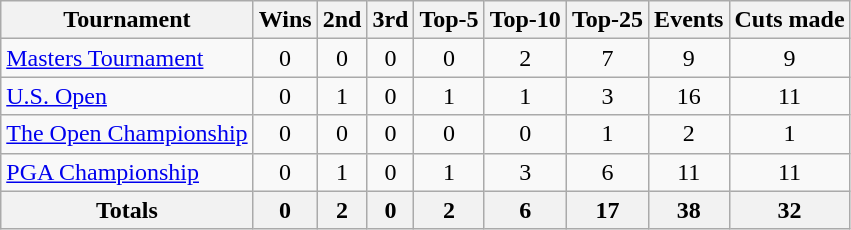<table class=wikitable style=text-align:center>
<tr>
<th>Tournament</th>
<th>Wins</th>
<th>2nd</th>
<th>3rd</th>
<th>Top-5</th>
<th>Top-10</th>
<th>Top-25</th>
<th>Events</th>
<th>Cuts made</th>
</tr>
<tr>
<td align=left><a href='#'>Masters Tournament</a></td>
<td>0</td>
<td>0</td>
<td>0</td>
<td>0</td>
<td>2</td>
<td>7</td>
<td>9</td>
<td>9</td>
</tr>
<tr>
<td align=left><a href='#'>U.S. Open</a></td>
<td>0</td>
<td>1</td>
<td>0</td>
<td>1</td>
<td>1</td>
<td>3</td>
<td>16</td>
<td>11</td>
</tr>
<tr>
<td align=left><a href='#'>The Open Championship</a></td>
<td>0</td>
<td>0</td>
<td>0</td>
<td>0</td>
<td>0</td>
<td>1</td>
<td>2</td>
<td>1</td>
</tr>
<tr>
<td align=left><a href='#'>PGA Championship</a></td>
<td>0</td>
<td>1</td>
<td>0</td>
<td>1</td>
<td>3</td>
<td>6</td>
<td>11</td>
<td>11</td>
</tr>
<tr>
<th>Totals</th>
<th>0</th>
<th>2</th>
<th>0</th>
<th>2</th>
<th>6</th>
<th>17</th>
<th>38</th>
<th>32</th>
</tr>
</table>
